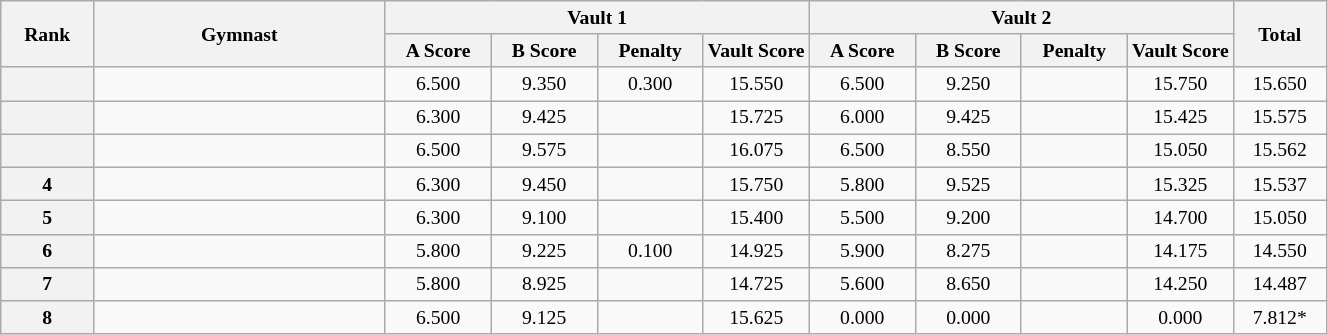<table class="wikitable sortable" style="text-align:center; font-size:82%;">
<tr>
<th width=7% rowspan=2>Rank</th>
<th width=22% rowspan=2>Gymnast</th>
<th width=32% colspan=4>Vault 1</th>
<th width=32% colspan=4>Vault 2</th>
<th width=7% rowspan=2>Total</th>
</tr>
<tr>
<th width=8%>A Score</th>
<th width=8%>B Score</th>
<th width=8%>Penalty</th>
<th width=8%>Vault Score</th>
<th width=8%>A Score</th>
<th width=8%>B Score</th>
<th width=8%>Penalty</th>
<th width=8%>Vault Score</th>
</tr>
<tr>
<th></th>
<td align=left></td>
<td>6.500</td>
<td>9.350</td>
<td>0.300</td>
<td>15.550</td>
<td>6.500</td>
<td>9.250</td>
<td></td>
<td>15.750</td>
<td>15.650</td>
</tr>
<tr>
<th></th>
<td align=left></td>
<td>6.300</td>
<td>9.425</td>
<td></td>
<td>15.725</td>
<td>6.000</td>
<td>9.425</td>
<td></td>
<td>15.425</td>
<td>15.575</td>
</tr>
<tr>
<th></th>
<td align=left></td>
<td>6.500</td>
<td>9.575</td>
<td></td>
<td>16.075</td>
<td>6.500</td>
<td>8.550</td>
<td></td>
<td>15.050</td>
<td>15.562</td>
</tr>
<tr>
<th>4</th>
<td align=left></td>
<td>6.300</td>
<td>9.450</td>
<td></td>
<td>15.750</td>
<td>5.800</td>
<td>9.525</td>
<td></td>
<td>15.325</td>
<td>15.537</td>
</tr>
<tr>
<th>5</th>
<td align=left></td>
<td>6.300</td>
<td>9.100</td>
<td></td>
<td>15.400</td>
<td>5.500</td>
<td>9.200</td>
<td></td>
<td>14.700</td>
<td>15.050</td>
</tr>
<tr>
<th>6</th>
<td align=left></td>
<td>5.800</td>
<td>9.225</td>
<td>0.100</td>
<td>14.925</td>
<td>5.900</td>
<td>8.275</td>
<td></td>
<td>14.175</td>
<td>14.550</td>
</tr>
<tr>
<th>7</th>
<td align=left></td>
<td>5.800</td>
<td>8.925</td>
<td></td>
<td>14.725</td>
<td>5.600</td>
<td>8.650</td>
<td></td>
<td>14.250</td>
<td>14.487</td>
</tr>
<tr>
<th>8</th>
<td align=left></td>
<td>6.500</td>
<td>9.125</td>
<td></td>
<td>15.625</td>
<td>0.000</td>
<td>0.000</td>
<td></td>
<td>0.000</td>
<td>7.812*</td>
</tr>
</table>
